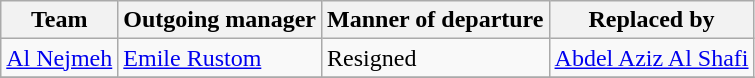<table class="wikitable">
<tr>
<th>Team</th>
<th>Outgoing manager</th>
<th>Manner of departure</th>
<th>Replaced by</th>
</tr>
<tr>
<td><a href='#'>Al Nejmeh</a></td>
<td> <a href='#'>Emile Rustom</a></td>
<td>Resigned</td>
<td> <a href='#'>Abdel Aziz Al Shafi</a></td>
</tr>
<tr>
</tr>
</table>
